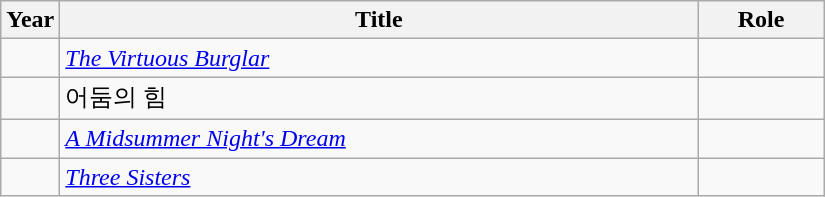<table class="wikitable" style="width:550px">
<tr>
<th width=10>Year</th>
<th>Title</th>
<th>Role</th>
</tr>
<tr>
<td></td>
<td><em><a href='#'>The Virtuous Burglar</a></em></td>
<td></td>
</tr>
<tr>
<td></td>
<td>어둠의 힘</td>
<td></td>
</tr>
<tr>
<td></td>
<td><em><a href='#'>A Midsummer Night's Dream</a></em></td>
<td></td>
</tr>
<tr>
<td></td>
<td><em><a href='#'>Three Sisters</a></em></td>
<td></td>
</tr>
</table>
